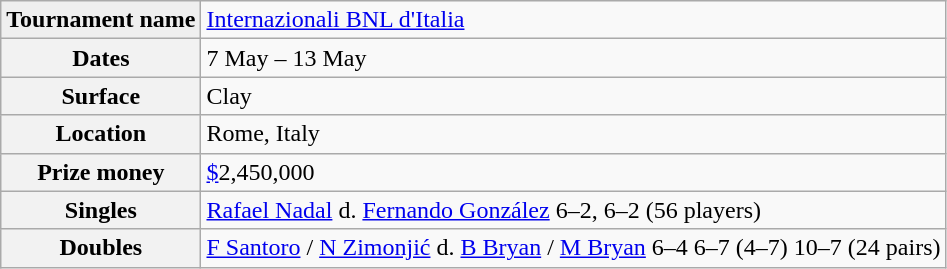<table class="wikitable">
<tr>
<td bgcolor="#EFEFEF"><strong>Tournament name</strong></td>
<td><a href='#'>Internazionali BNL d'Italia</a></td>
</tr>
<tr>
<th>Dates</th>
<td>7 May – 13 May</td>
</tr>
<tr>
<th>Surface</th>
<td>Clay</td>
</tr>
<tr>
<th>Location</th>
<td>Rome, Italy</td>
</tr>
<tr>
<th>Prize money</th>
<td><a href='#'>$</a>2,450,000</td>
</tr>
<tr>
<th>Singles</th>
<td><a href='#'>Rafael Nadal</a> d. <a href='#'>Fernando González</a> 6–2, 6–2 (56 players)</td>
</tr>
<tr>
<th>Doubles</th>
<td><a href='#'>F Santoro</a> / <a href='#'>N Zimonjić</a> d. <a href='#'>B Bryan</a> / <a href='#'>M Bryan</a> 6–4 6–7 (4–7) 10–7 (24 pairs)</td>
</tr>
</table>
